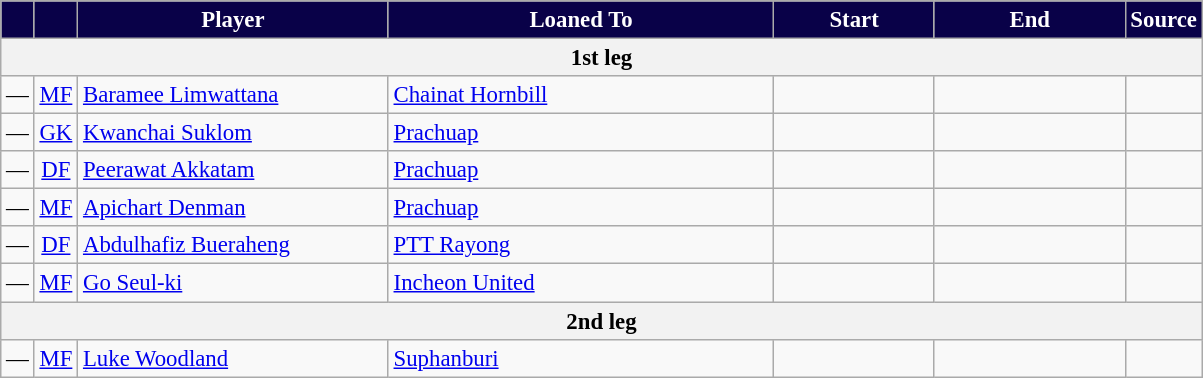<table class="wikitable plainrowheaders sortable" style="font-size:95%">
<tr>
<th style="background:#090148; color:white; text-align:center;"></th>
<th style="background:#090148; color:white; text-align:center;"></th>
<th scope=col style="width:200px;background:#090148; color:white; text-align:center;"><strong>Player</strong></th>
<th scope=col style="width:250px;background:#090148; color:white; text-align:center;"><strong>Loaned To</strong></th>
<th scope=col style="width:100px;background:#090148; color:white; text-align:center;"><strong>Start</strong></th>
<th scope=col style="width:120px;background:#090148; color:white; text-align:center;"><strong>End</strong></th>
<th style="background:#090148; color:white; text-align:center;"><strong>Source</strong></th>
</tr>
<tr>
<th colspan=7>1st leg</th>
</tr>
<tr>
<td align=center>—</td>
<td align=center><a href='#'>MF</a></td>
<td> <a href='#'>Baramee Limwattana</a></td>
<td> <a href='#'>Chainat Hornbill</a></td>
<td align=center></td>
<td align=center></td>
<td align=center></td>
</tr>
<tr>
<td align=center>—</td>
<td align=center><a href='#'>GK</a></td>
<td> <a href='#'>Kwanchai Suklom</a></td>
<td> <a href='#'>Prachuap</a></td>
<td align=center></td>
<td align=center></td>
<td align=center></td>
</tr>
<tr>
<td align=center>—</td>
<td align=center><a href='#'>DF</a></td>
<td> <a href='#'>Peerawat Akkatam</a></td>
<td> <a href='#'>Prachuap</a></td>
<td align=center></td>
<td align=center></td>
<td align=center></td>
</tr>
<tr>
<td align=center>—</td>
<td align=center><a href='#'>MF</a></td>
<td> <a href='#'>Apichart Denman</a></td>
<td> <a href='#'>Prachuap</a></td>
<td align=center></td>
<td align=center></td>
<td align=center></td>
</tr>
<tr>
<td align=center>—</td>
<td align=center><a href='#'>DF</a></td>
<td> <a href='#'>Abdulhafiz Bueraheng</a></td>
<td> <a href='#'>PTT Rayong</a></td>
<td align=center></td>
<td align=center></td>
<td align=center></td>
</tr>
<tr>
<td align=center>—</td>
<td align=center><a href='#'>MF</a></td>
<td> <a href='#'>Go Seul-ki</a></td>
<td> <a href='#'>Incheon United</a></td>
<td align=center></td>
<td align=center></td>
<td align=center></td>
</tr>
<tr>
<th colspan="7">2nd leg</th>
</tr>
<tr>
<td align=center>—</td>
<td><a href='#'>MF</a></td>
<td> <a href='#'>Luke Woodland</a></td>
<td> <a href='#'>Suphanburi</a></td>
<td></td>
<td></td>
<td></td>
</tr>
</table>
